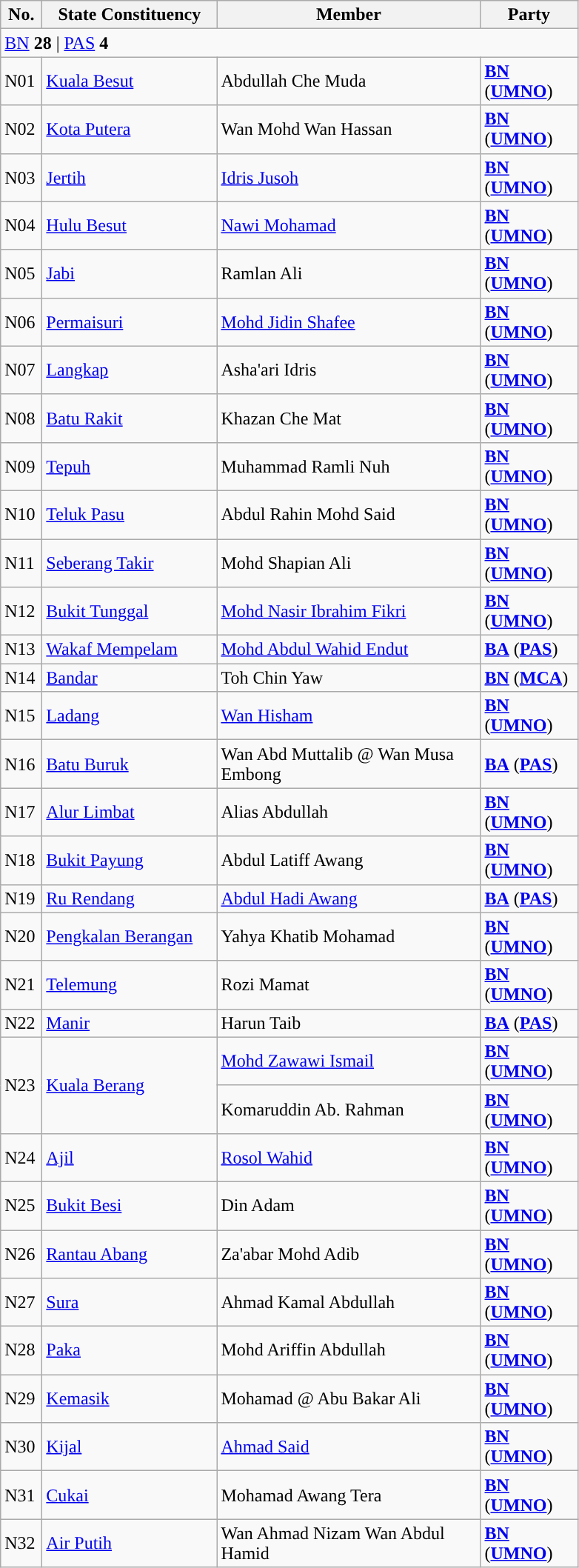<table class="wikitable sortable">
<tr>
<th style="width:30px;">No.</th>
<th style="width:150px;">State Constituency</th>
<th style="width:230px;">Member</th>
<th style="width:80px;">Party</th>
</tr>
<tr>
<td colspan="4"><a href='#'>BN</a> <strong>28</strong> | <a href='#'>PAS</a> <strong>4</strong></td>
</tr>
<tr>
<td>N01</td>
<td><a href='#'>Kuala Besut</a></td>
<td>Abdullah Che Muda</td>
<td><strong><a href='#'>BN</a></strong> (<strong><a href='#'>UMNO</a></strong>)</td>
</tr>
<tr>
<td>N02</td>
<td><a href='#'>Kota Putera</a></td>
<td>Wan Mohd Wan Hassan</td>
<td><strong><a href='#'>BN</a></strong> (<strong><a href='#'>UMNO</a></strong>)</td>
</tr>
<tr>
<td>N03</td>
<td><a href='#'>Jertih</a></td>
<td><a href='#'>Idris Jusoh</a></td>
<td><strong><a href='#'>BN</a></strong> (<strong><a href='#'>UMNO</a></strong>)</td>
</tr>
<tr>
<td>N04</td>
<td><a href='#'>Hulu Besut</a></td>
<td><a href='#'>Nawi Mohamad</a></td>
<td><strong><a href='#'>BN</a></strong> (<strong><a href='#'>UMNO</a></strong>)</td>
</tr>
<tr>
<td>N05</td>
<td><a href='#'>Jabi</a></td>
<td>Ramlan Ali</td>
<td><strong><a href='#'>BN</a></strong> (<strong><a href='#'>UMNO</a></strong>)</td>
</tr>
<tr>
<td>N06</td>
<td><a href='#'>Permaisuri</a></td>
<td><a href='#'>Mohd Jidin Shafee</a></td>
<td><strong><a href='#'>BN</a></strong> (<strong><a href='#'>UMNO</a></strong>)</td>
</tr>
<tr>
<td>N07</td>
<td><a href='#'>Langkap</a></td>
<td>Asha'ari Idris</td>
<td><strong><a href='#'>BN</a></strong> (<strong><a href='#'>UMNO</a></strong>)</td>
</tr>
<tr>
<td>N08</td>
<td><a href='#'>Batu Rakit</a></td>
<td>Khazan Che Mat</td>
<td><strong><a href='#'>BN</a></strong> (<strong><a href='#'>UMNO</a></strong>)</td>
</tr>
<tr>
<td>N09</td>
<td><a href='#'>Tepuh</a></td>
<td>Muhammad Ramli Nuh</td>
<td><strong><a href='#'>BN</a></strong> (<strong><a href='#'>UMNO</a></strong>)</td>
</tr>
<tr>
<td>N10</td>
<td><a href='#'>Teluk Pasu</a></td>
<td>Abdul Rahin Mohd Said</td>
<td><strong><a href='#'>BN</a></strong> (<strong><a href='#'>UMNO</a></strong>)</td>
</tr>
<tr>
<td>N11</td>
<td><a href='#'>Seberang Takir</a></td>
<td>Mohd Shapian Ali</td>
<td><strong><a href='#'>BN</a></strong> (<strong><a href='#'>UMNO</a></strong>)</td>
</tr>
<tr>
<td>N12</td>
<td><a href='#'>Bukit Tunggal</a></td>
<td><a href='#'>Mohd Nasir Ibrahim Fikri</a></td>
<td><strong><a href='#'>BN</a></strong> (<strong><a href='#'>UMNO</a></strong>)</td>
</tr>
<tr>
<td>N13</td>
<td><a href='#'>Wakaf Mempelam</a></td>
<td><a href='#'>Mohd Abdul Wahid Endut</a></td>
<td><strong><a href='#'>BA</a></strong> (<strong><a href='#'>PAS</a></strong>)</td>
</tr>
<tr>
<td>N14</td>
<td><a href='#'>Bandar</a></td>
<td>Toh Chin Yaw</td>
<td><strong><a href='#'>BN</a></strong> (<strong><a href='#'>MCA</a></strong>)</td>
</tr>
<tr>
<td>N15</td>
<td><a href='#'>Ladang</a></td>
<td><a href='#'>Wan Hisham</a></td>
<td><strong><a href='#'>BN</a></strong> (<strong><a href='#'>UMNO</a></strong>)</td>
</tr>
<tr>
<td>N16</td>
<td><a href='#'>Batu Buruk</a></td>
<td>Wan Abd Muttalib @ Wan Musa Embong</td>
<td><strong><a href='#'>BA</a></strong> (<strong><a href='#'>PAS</a></strong>)</td>
</tr>
<tr>
<td>N17</td>
<td><a href='#'>Alur Limbat</a></td>
<td>Alias Abdullah</td>
<td><strong><a href='#'>BN</a></strong> (<strong><a href='#'>UMNO</a></strong>)</td>
</tr>
<tr>
<td>N18</td>
<td><a href='#'>Bukit Payung</a></td>
<td>Abdul Latiff Awang</td>
<td><strong><a href='#'>BN</a></strong> (<strong><a href='#'>UMNO</a></strong>)</td>
</tr>
<tr>
<td>N19</td>
<td><a href='#'>Ru Rendang</a></td>
<td><a href='#'>Abdul Hadi Awang</a></td>
<td><strong><a href='#'>BA</a></strong> (<strong><a href='#'>PAS</a></strong>)</td>
</tr>
<tr>
<td>N20</td>
<td><a href='#'>Pengkalan Berangan</a></td>
<td>Yahya Khatib Mohamad</td>
<td><strong><a href='#'>BN</a></strong> (<strong><a href='#'>UMNO</a></strong>)</td>
</tr>
<tr>
<td>N21</td>
<td><a href='#'>Telemung</a></td>
<td>Rozi Mamat</td>
<td><strong><a href='#'>BN</a></strong> (<strong><a href='#'>UMNO</a></strong>)</td>
</tr>
<tr>
<td>N22</td>
<td><a href='#'>Manir</a></td>
<td>Harun Taib</td>
<td><strong><a href='#'>BA</a></strong> (<strong><a href='#'>PAS</a></strong>)</td>
</tr>
<tr>
<td rowspan=2>N23</td>
<td rowspan=2><a href='#'>Kuala Berang</a></td>
<td><a href='#'>Mohd Zawawi Ismail</a> </td>
<td><strong><a href='#'>BN</a></strong> (<strong><a href='#'>UMNO</a></strong>)</td>
</tr>
<tr>
<td>Komaruddin Ab. Rahman </td>
<td><strong><a href='#'>BN</a></strong> (<strong><a href='#'>UMNO</a></strong>)</td>
</tr>
<tr>
<td>N24</td>
<td><a href='#'>Ajil</a></td>
<td><a href='#'>Rosol Wahid</a></td>
<td><strong><a href='#'>BN</a></strong> (<strong><a href='#'>UMNO</a></strong>)</td>
</tr>
<tr>
<td>N25</td>
<td><a href='#'>Bukit Besi</a></td>
<td>Din Adam</td>
<td><strong><a href='#'>BN</a></strong> (<strong><a href='#'>UMNO</a></strong>)</td>
</tr>
<tr>
<td>N26</td>
<td><a href='#'>Rantau Abang</a></td>
<td>Za'abar Mohd Adib</td>
<td><strong><a href='#'>BN</a></strong> (<strong><a href='#'>UMNO</a></strong>)</td>
</tr>
<tr>
<td>N27</td>
<td><a href='#'>Sura</a></td>
<td>Ahmad Kamal Abdullah</td>
<td><strong><a href='#'>BN</a></strong> (<strong><a href='#'>UMNO</a></strong>)</td>
</tr>
<tr>
<td>N28</td>
<td><a href='#'>Paka</a></td>
<td>Mohd Ariffin Abdullah</td>
<td><strong><a href='#'>BN</a></strong> (<strong><a href='#'>UMNO</a></strong>)</td>
</tr>
<tr>
<td>N29</td>
<td><a href='#'>Kemasik</a></td>
<td>Mohamad @ Abu Bakar Ali</td>
<td><strong><a href='#'>BN</a></strong> (<strong><a href='#'>UMNO</a></strong>)</td>
</tr>
<tr>
<td>N30</td>
<td><a href='#'>Kijal</a></td>
<td><a href='#'>Ahmad Said</a></td>
<td><strong><a href='#'>BN</a></strong> (<strong><a href='#'>UMNO</a></strong>)</td>
</tr>
<tr>
<td>N31</td>
<td><a href='#'>Cukai</a></td>
<td>Mohamad Awang Tera</td>
<td><strong><a href='#'>BN</a></strong> (<strong><a href='#'>UMNO</a></strong>)</td>
</tr>
<tr>
<td>N32</td>
<td><a href='#'>Air Putih</a></td>
<td>Wan Ahmad Nizam Wan Abdul Hamid</td>
<td><strong><a href='#'>BN</a></strong> (<strong><a href='#'>UMNO</a></strong>)</td>
</tr>
</table>
